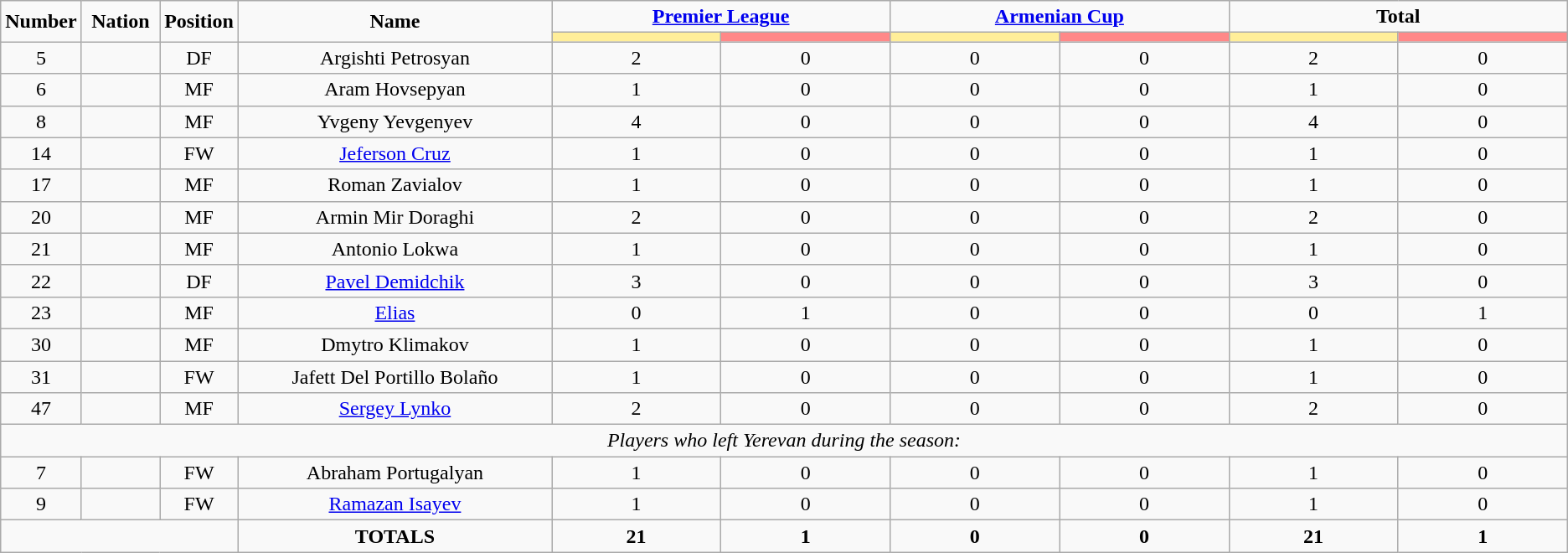<table class="wikitable" style="text-align:center;">
<tr>
<td rowspan="2"  style="width:5%; text-align:center;"><strong>Number</strong></td>
<td rowspan="2"  style="width:5%; text-align:center;"><strong>Nation</strong></td>
<td rowspan="2"  style="width:5%; text-align:center;"><strong>Position</strong></td>
<td rowspan="2"  style="width:20%; text-align:center;"><strong>Name</strong></td>
<td colspan="2" style="text-align:center;"><strong><a href='#'>Premier League</a></strong></td>
<td colspan="2" style="text-align:center;"><strong><a href='#'>Armenian Cup</a></strong></td>
<td colspan="2" style="text-align:center;"><strong>Total</strong></td>
</tr>
<tr>
<th style="width:60px; background:#fe9;"></th>
<th style="width:60px; background:#ff8888;"></th>
<th style="width:60px; background:#fe9;"></th>
<th style="width:60px; background:#ff8888;"></th>
<th style="width:60px; background:#fe9;"></th>
<th style="width:60px; background:#ff8888;"></th>
</tr>
<tr>
<td>5</td>
<td></td>
<td>DF</td>
<td>Argishti Petrosyan</td>
<td>2</td>
<td>0</td>
<td>0</td>
<td>0</td>
<td>2</td>
<td>0</td>
</tr>
<tr>
<td>6</td>
<td></td>
<td>MF</td>
<td>Aram Hovsepyan</td>
<td>1</td>
<td>0</td>
<td>0</td>
<td>0</td>
<td>1</td>
<td>0</td>
</tr>
<tr>
<td>8</td>
<td></td>
<td>MF</td>
<td>Yvgeny Yevgenyev</td>
<td>4</td>
<td>0</td>
<td>0</td>
<td>0</td>
<td>4</td>
<td>0</td>
</tr>
<tr>
<td>14</td>
<td></td>
<td>FW</td>
<td><a href='#'>Jeferson Cruz</a></td>
<td>1</td>
<td>0</td>
<td>0</td>
<td>0</td>
<td>1</td>
<td>0</td>
</tr>
<tr>
<td>17</td>
<td></td>
<td>MF</td>
<td>Roman Zavialov</td>
<td>1</td>
<td>0</td>
<td>0</td>
<td>0</td>
<td>1</td>
<td>0</td>
</tr>
<tr>
<td>20</td>
<td></td>
<td>MF</td>
<td>Armin Mir Doraghi</td>
<td>2</td>
<td>0</td>
<td>0</td>
<td>0</td>
<td>2</td>
<td>0</td>
</tr>
<tr>
<td>21</td>
<td></td>
<td>MF</td>
<td>Antonio Lokwa</td>
<td>1</td>
<td>0</td>
<td>0</td>
<td>0</td>
<td>1</td>
<td>0</td>
</tr>
<tr>
<td>22</td>
<td></td>
<td>DF</td>
<td><a href='#'>Pavel Demidchik</a></td>
<td>3</td>
<td>0</td>
<td>0</td>
<td>0</td>
<td>3</td>
<td>0</td>
</tr>
<tr>
<td>23</td>
<td></td>
<td>MF</td>
<td><a href='#'>Elias</a></td>
<td>0</td>
<td>1</td>
<td>0</td>
<td>0</td>
<td>0</td>
<td>1</td>
</tr>
<tr>
<td>30</td>
<td></td>
<td>MF</td>
<td>Dmytro Klimakov</td>
<td>1</td>
<td>0</td>
<td>0</td>
<td>0</td>
<td>1</td>
<td>0</td>
</tr>
<tr>
<td>31</td>
<td></td>
<td>FW</td>
<td>Jafett Del Portillo Bolaño</td>
<td>1</td>
<td>0</td>
<td>0</td>
<td>0</td>
<td>1</td>
<td>0</td>
</tr>
<tr>
<td>47</td>
<td></td>
<td>MF</td>
<td><a href='#'>Sergey Lynko</a></td>
<td>2</td>
<td>0</td>
<td>0</td>
<td>0</td>
<td>2</td>
<td>0</td>
</tr>
<tr>
<td colspan="14"><em>Players who left Yerevan during the season:</em></td>
</tr>
<tr>
<td>7</td>
<td></td>
<td>FW</td>
<td>Abraham Portugalyan</td>
<td>1</td>
<td>0</td>
<td>0</td>
<td>0</td>
<td>1</td>
<td>0</td>
</tr>
<tr>
<td>9</td>
<td></td>
<td>FW</td>
<td><a href='#'>Ramazan Isayev</a></td>
<td>1</td>
<td>0</td>
<td>0</td>
<td>0</td>
<td>1</td>
<td>0</td>
</tr>
<tr>
<td colspan="3"></td>
<td><strong>TOTALS</strong></td>
<td><strong>21</strong></td>
<td><strong>1</strong></td>
<td><strong>0</strong></td>
<td><strong>0</strong></td>
<td><strong>21</strong></td>
<td><strong>1</strong></td>
</tr>
</table>
